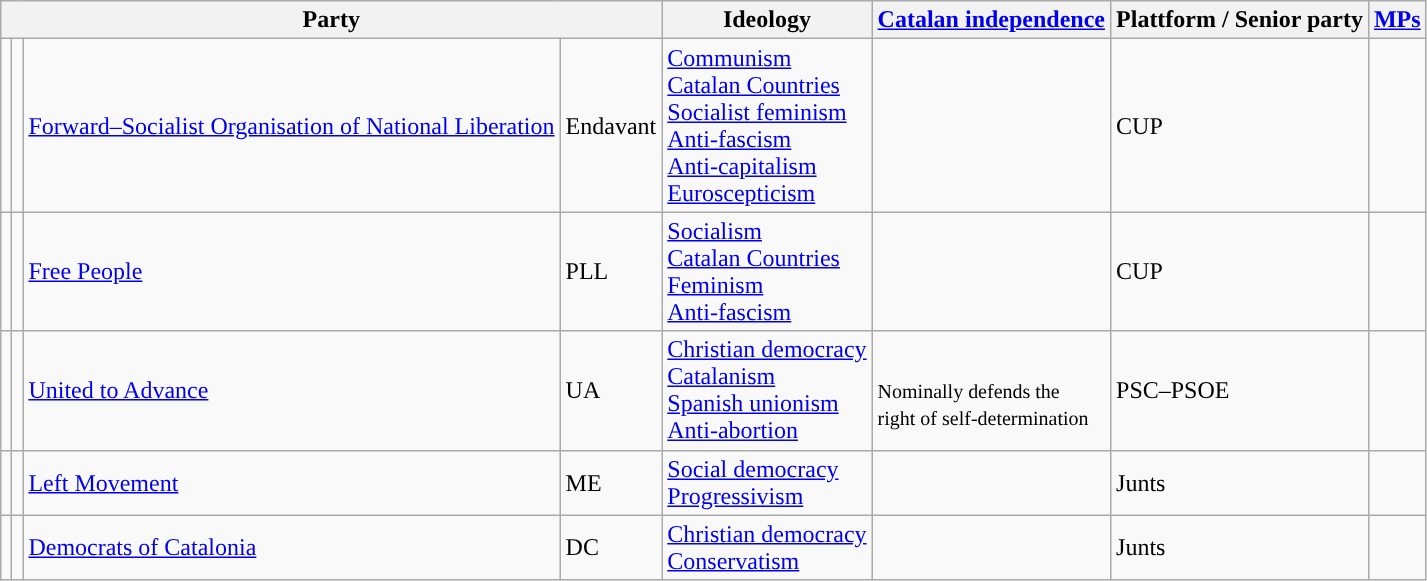<table class="wikitable">
<tr>
<th colspan="4">Party</th>
<th>Ideology</th>
<th><a href='#'>Catalan independence</a></th>
<th>Plattform / Senior party</th>
<th><a href='#'>MPs</a></th>
</tr>
<tr>
<td></td>
<td align="center"></td>
<td><a href='#'>Forward–Socialist Organisation of National Liberation</a><br></td>
<td>Endavant</td>
<td><a href='#'>Communism</a><br><a href='#'>Catalan Countries</a><br><a href='#'>Socialist feminism</a><br><a href='#'>Anti-fascism</a><br><a href='#'>Anti-capitalism</a><br><a href='#'>Euroscepticism</a></td>
<td></td>
<td>CUP</td>
<td></td>
</tr>
<tr>
<td></td>
<td align="center"></td>
<td><a href='#'>Free People</a><br></td>
<td>PLL</td>
<td><a href='#'>Socialism</a><br><a href='#'>Catalan Countries</a><br><a href='#'>Feminism</a><br><a href='#'>Anti-fascism</a></td>
<td></td>
<td>CUP</td>
<td></td>
</tr>
<tr>
<td></td>
<td align="center"></td>
<td><a href='#'>United to Advance</a><br></td>
<td>UA</td>
<td><a href='#'>Christian democracy</a><br><a href='#'>Catalanism</a><br><a href='#'>Spanish unionism</a><br><a href='#'>Anti-abortion</a></td>
<td><br><small>Nominally defends the<br>right of self-determination</small></td>
<td>PSC–PSOE</td>
<td></td>
</tr>
<tr>
<td></td>
<td align="center"></td>
<td><a href='#'>Left Movement</a><br></td>
<td>ME</td>
<td><a href='#'>Social democracy</a><br><a href='#'>Progressivism</a></td>
<td></td>
<td>Junts</td>
<td></td>
</tr>
<tr>
<td></td>
<td align="center"></td>
<td><a href='#'>Democrats of Catalonia</a><br></td>
<td>DC</td>
<td><a href='#'>Christian democracy</a><br><a href='#'>Conservatism</a></td>
<td></td>
<td>Junts</td>
<td></td>
</tr>
</table>
